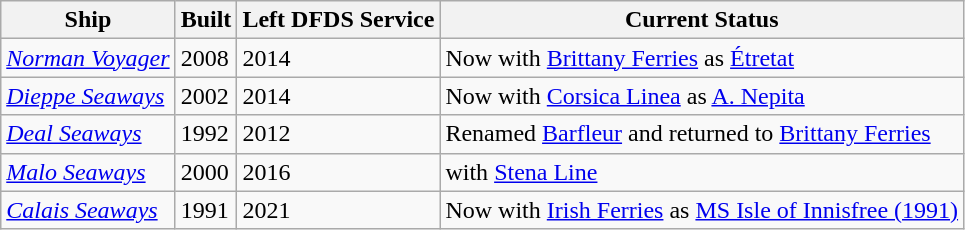<table class="wikitable">
<tr>
<th>Ship</th>
<th>Built</th>
<th>Left DFDS Service</th>
<th>Current Status</th>
</tr>
<tr>
<td><em><a href='#'>Norman Voyager</a></em></td>
<td>2008</td>
<td>2014</td>
<td>Now with <a href='#'>Brittany Ferries</a> as <a href='#'>Étretat</a></td>
</tr>
<tr>
<td><em><a href='#'>Dieppe Seaways</a></em></td>
<td>2002</td>
<td>2014</td>
<td>Now with <a href='#'>Corsica Linea</a> as <a href='#'>A. Nepita</a></td>
</tr>
<tr>
<td><em><a href='#'>Deal Seaways</a></em></td>
<td>1992</td>
<td>2012</td>
<td>Renamed <a href='#'>Barfleur</a> and returned to <a href='#'>Brittany Ferries</a></td>
</tr>
<tr>
<td><em><a href='#'>Malo Seaways</a></em></td>
<td>2000</td>
<td>2016</td>
<td>with <a href='#'>Stena Line</a></td>
</tr>
<tr>
<td><em><a href='#'>Calais Seaways</a></em></td>
<td>1991</td>
<td>2021</td>
<td>Now with <a href='#'>Irish Ferries</a> as <a href='#'>MS Isle of Innisfree (1991)</a></td>
</tr>
</table>
